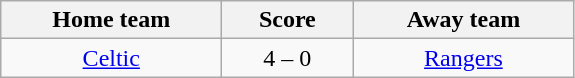<table class="wikitable" style="text-align: center">
<tr>
<th width=140>Home team</th>
<th width=80>Score</th>
<th width=140>Away team</th>
</tr>
<tr>
<td><a href='#'>Celtic</a></td>
<td>4 – 0</td>
<td><a href='#'>Rangers</a></td>
</tr>
</table>
